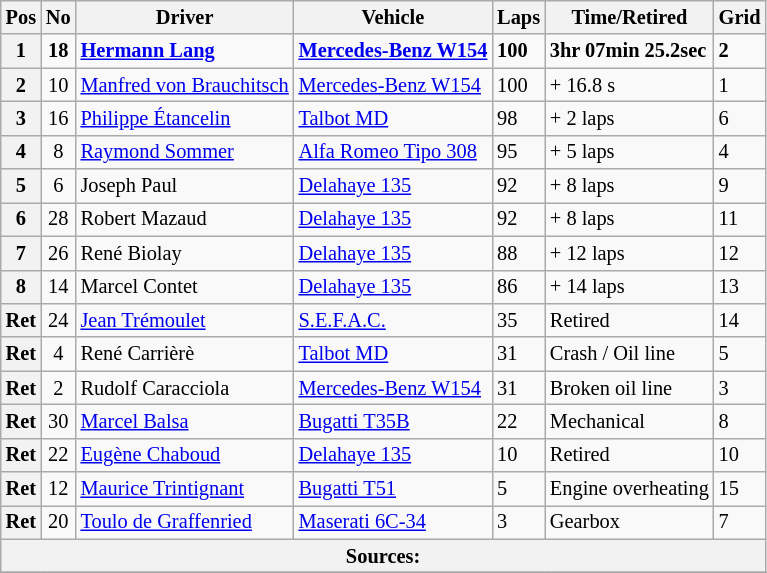<table class="wikitable" style="font-size: 85%;">
<tr>
<th>Pos</th>
<th>No</th>
<th>Driver</th>
<th>Vehicle</th>
<th>Laps</th>
<th>Time/Retired</th>
<th>Grid</th>
</tr>
<tr>
<th>1</th>
<td align="center"><strong>18</strong></td>
<td> <strong><a href='#'>Hermann Lang</a></strong></td>
<td><strong><a href='#'>Mercedes-Benz W154</a></strong></td>
<td><strong>100</strong></td>
<td><strong>3hr 07min 25.2sec</strong></td>
<td><strong>2</strong></td>
</tr>
<tr>
<th>2</th>
<td align="center">10</td>
<td> <a href='#'>Manfred von Brauchitsch</a></td>
<td><a href='#'>Mercedes-Benz W154</a></td>
<td>100</td>
<td>+ 16.8 s</td>
<td>1</td>
</tr>
<tr>
<th>3</th>
<td align="center">16</td>
<td> <a href='#'>Philippe Étancelin</a></td>
<td><a href='#'>Talbot MD</a></td>
<td>98</td>
<td>+ 2 laps</td>
<td>6</td>
</tr>
<tr>
<th>4</th>
<td align="center">8</td>
<td> <a href='#'>Raymond Sommer</a></td>
<td><a href='#'>Alfa Romeo Tipo 308</a></td>
<td>95</td>
<td>+ 5 laps</td>
<td>4</td>
</tr>
<tr>
<th>5</th>
<td align="center">6</td>
<td> Joseph Paul</td>
<td><a href='#'>Delahaye 135</a></td>
<td>92</td>
<td>+ 8 laps</td>
<td>9</td>
</tr>
<tr>
<th>6</th>
<td align="center">28</td>
<td> Robert Mazaud</td>
<td><a href='#'>Delahaye 135</a></td>
<td>92</td>
<td>+ 8 laps</td>
<td>11</td>
</tr>
<tr>
<th>7</th>
<td align="center">26</td>
<td> René Biolay</td>
<td><a href='#'>Delahaye 135</a></td>
<td>88</td>
<td>+ 12 laps</td>
<td>12</td>
</tr>
<tr>
<th>8</th>
<td align="center">14</td>
<td> Marcel Contet</td>
<td><a href='#'>Delahaye 135</a></td>
<td>86</td>
<td>+ 14 laps</td>
<td>13</td>
</tr>
<tr>
<th>Ret</th>
<td align="center">24</td>
<td> <a href='#'>Jean Trémoulet</a></td>
<td><a href='#'>S.E.F.A.C.</a></td>
<td>35</td>
<td>Retired</td>
<td>14</td>
</tr>
<tr>
<th>Ret</th>
<td align="center">4</td>
<td> René Carrièrè</td>
<td><a href='#'>Talbot MD</a></td>
<td>31</td>
<td>Crash / Oil line</td>
<td>5</td>
</tr>
<tr>
<th>Ret</th>
<td align="center">2</td>
<td> Rudolf Caracciola</td>
<td><a href='#'>Mercedes-Benz W154</a></td>
<td>31</td>
<td>Broken oil line</td>
<td>3</td>
</tr>
<tr>
<th>Ret</th>
<td align="center">30</td>
<td> <a href='#'>Marcel Balsa</a></td>
<td><a href='#'>Bugatti T35B</a></td>
<td>22</td>
<td>Mechanical</td>
<td>8</td>
</tr>
<tr>
<th>Ret</th>
<td align="center">22</td>
<td> <a href='#'>Eugène Chaboud</a></td>
<td><a href='#'>Delahaye 135</a></td>
<td>10</td>
<td>Retired</td>
<td>10</td>
</tr>
<tr>
<th>Ret</th>
<td align="center">12</td>
<td> <a href='#'>Maurice Trintignant</a></td>
<td><a href='#'>Bugatti T51</a></td>
<td>5</td>
<td>Engine overheating</td>
<td>15</td>
</tr>
<tr>
<th>Ret</th>
<td align="center">20</td>
<td> <a href='#'>Toulo de Graffenried</a></td>
<td><a href='#'>Maserati 6C-34</a></td>
<td>3</td>
<td>Gearbox</td>
<td>7</td>
</tr>
<tr>
<th colspan="8">Sources: </th>
</tr>
<tr>
</tr>
</table>
